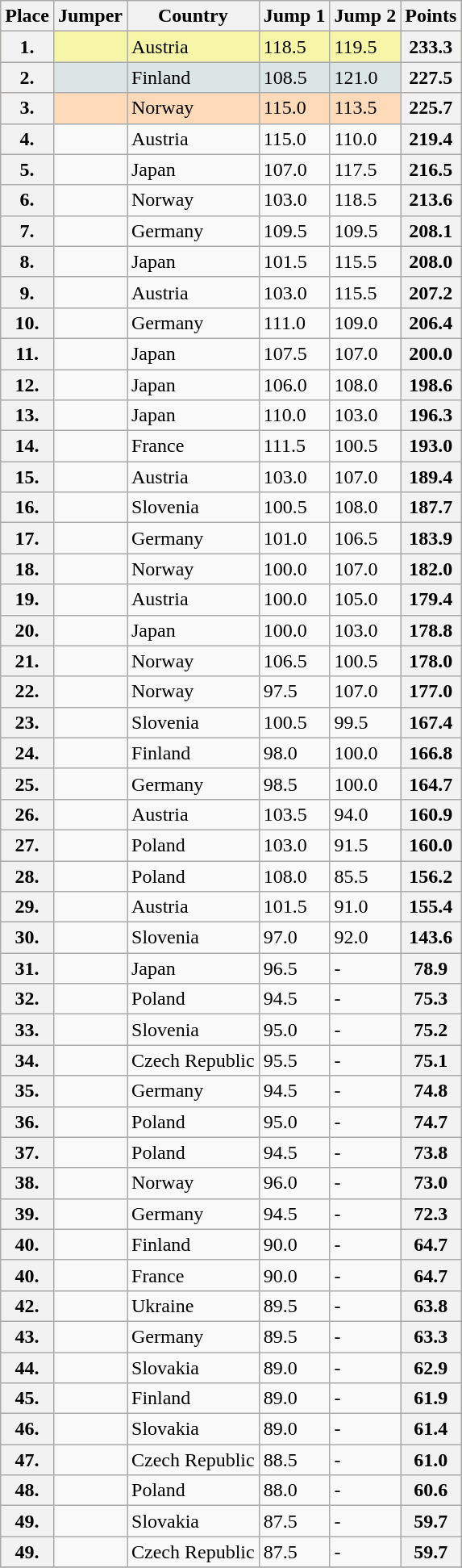<table class="wikitable sortable">
<tr>
<th>Place</th>
<th>Jumper</th>
<th>Country</th>
<th>Jump 1</th>
<th>Jump 2</th>
<th>Points</th>
</tr>
<tr bgcolor=F7F6A8>
<th>1.</th>
<td></td>
<td>Austria</td>
<td>118.5</td>
<td>119.5</td>
<th>233.3</th>
</tr>
<tr bgcolor=DCE5E5>
<th>2.</th>
<td></td>
<td>Finland</td>
<td>108.5</td>
<td>121.0</td>
<th>227.5</th>
</tr>
<tr bgcolor=FFDAB9>
<th>3.</th>
<td></td>
<td>Norway</td>
<td>115.0</td>
<td>113.5</td>
<th>225.7</th>
</tr>
<tr>
<th>4.</th>
<td></td>
<td>Austria</td>
<td>115.0</td>
<td>110.0</td>
<th>219.4</th>
</tr>
<tr>
<th>5.</th>
<td></td>
<td>Japan</td>
<td>107.0</td>
<td>117.5</td>
<th>216.5</th>
</tr>
<tr>
<th>6.</th>
<td></td>
<td>Norway</td>
<td>103.0</td>
<td>118.5</td>
<th>213.6</th>
</tr>
<tr>
<th>7.</th>
<td></td>
<td>Germany</td>
<td>109.5</td>
<td>109.5</td>
<th>208.1</th>
</tr>
<tr>
<th>8.</th>
<td></td>
<td>Japan</td>
<td>101.5</td>
<td>115.5</td>
<th>208.0</th>
</tr>
<tr>
<th>9.</th>
<td></td>
<td>Austria</td>
<td>103.0</td>
<td>115.5</td>
<th>207.2</th>
</tr>
<tr>
<th>10.</th>
<td></td>
<td>Germany</td>
<td>111.0</td>
<td>109.0</td>
<th>206.4</th>
</tr>
<tr>
<th>11.</th>
<td></td>
<td>Japan</td>
<td>107.5</td>
<td>107.0</td>
<th>200.0</th>
</tr>
<tr>
<th>12.</th>
<td></td>
<td>Japan</td>
<td>106.0</td>
<td>108.0</td>
<th>198.6</th>
</tr>
<tr>
<th>13.</th>
<td></td>
<td>Japan</td>
<td>110.0</td>
<td>103.0</td>
<th>196.3</th>
</tr>
<tr>
<th>14.</th>
<td></td>
<td>France</td>
<td>111.5</td>
<td>100.5</td>
<th>193.0</th>
</tr>
<tr>
<th>15.</th>
<td></td>
<td>Austria</td>
<td>103.0</td>
<td>107.0</td>
<th>189.4</th>
</tr>
<tr>
<th>16.</th>
<td></td>
<td>Slovenia</td>
<td>100.5</td>
<td>108.0</td>
<th>187.7</th>
</tr>
<tr>
<th>17.</th>
<td></td>
<td>Germany</td>
<td>101.0</td>
<td>106.5</td>
<th>183.9</th>
</tr>
<tr>
<th>18.</th>
<td></td>
<td>Norway</td>
<td>100.0</td>
<td>107.0</td>
<th>182.0</th>
</tr>
<tr>
<th>19.</th>
<td></td>
<td>Austria</td>
<td>100.0</td>
<td>105.0</td>
<th>179.4</th>
</tr>
<tr>
<th>20.</th>
<td></td>
<td>Japan</td>
<td>100.0</td>
<td>103.0</td>
<th>178.8</th>
</tr>
<tr>
<th>21.</th>
<td></td>
<td>Norway</td>
<td>106.5</td>
<td>100.5</td>
<th>178.0</th>
</tr>
<tr>
<th>22.</th>
<td></td>
<td>Norway</td>
<td>97.5</td>
<td>107.0</td>
<th>177.0</th>
</tr>
<tr>
<th>23.</th>
<td></td>
<td>Slovenia</td>
<td>100.5</td>
<td>99.5</td>
<th>167.4</th>
</tr>
<tr>
<th>24.</th>
<td></td>
<td>Finland</td>
<td>98.0</td>
<td>100.0</td>
<th>166.8</th>
</tr>
<tr>
<th>25.</th>
<td></td>
<td>Germany</td>
<td>98.5</td>
<td>100.0</td>
<th>164.7</th>
</tr>
<tr>
<th>26.</th>
<td></td>
<td>Austria</td>
<td>103.5</td>
<td>94.0</td>
<th>160.9</th>
</tr>
<tr>
<th>27.</th>
<td></td>
<td>Poland</td>
<td>103.0</td>
<td>91.5</td>
<th>160.0</th>
</tr>
<tr>
<th>28.</th>
<td></td>
<td>Poland</td>
<td>108.0</td>
<td>85.5</td>
<th>156.2</th>
</tr>
<tr>
<th>29.</th>
<td></td>
<td>Austria</td>
<td>101.5</td>
<td>91.0</td>
<th>155.4</th>
</tr>
<tr>
<th>30.</th>
<td></td>
<td>Slovenia</td>
<td>97.0</td>
<td>92.0</td>
<th>143.6</th>
</tr>
<tr>
<th>31.</th>
<td></td>
<td>Japan</td>
<td>96.5</td>
<td>-</td>
<th>78.9</th>
</tr>
<tr>
<th>32.</th>
<td></td>
<td>Poland</td>
<td>94.5</td>
<td>-</td>
<th>75.3</th>
</tr>
<tr>
<th>33.</th>
<td></td>
<td>Slovenia</td>
<td>95.0</td>
<td>-</td>
<th>75.2</th>
</tr>
<tr>
<th>34.</th>
<td></td>
<td>Czech Republic</td>
<td>95.5</td>
<td>-</td>
<th>75.1</th>
</tr>
<tr>
<th>35.</th>
<td></td>
<td>Germany</td>
<td>94.5</td>
<td>-</td>
<th>74.8</th>
</tr>
<tr>
<th>36.</th>
<td></td>
<td>Poland</td>
<td>95.0</td>
<td>-</td>
<th>74.7</th>
</tr>
<tr>
<th>37.</th>
<td></td>
<td>Poland</td>
<td>94.5</td>
<td>-</td>
<th>73.8</th>
</tr>
<tr>
<th>38.</th>
<td></td>
<td>Norway</td>
<td>96.0</td>
<td>-</td>
<th>73.0</th>
</tr>
<tr>
<th>39.</th>
<td></td>
<td>Germany</td>
<td>94.5</td>
<td>-</td>
<th>72.3</th>
</tr>
<tr>
<th>40.</th>
<td></td>
<td>Finland</td>
<td>90.0</td>
<td>-</td>
<th>64.7</th>
</tr>
<tr>
<th>40.</th>
<td></td>
<td>France</td>
<td>90.0</td>
<td>-</td>
<th>64.7</th>
</tr>
<tr>
<th>42.</th>
<td></td>
<td>Ukraine</td>
<td>89.5</td>
<td>-</td>
<th>63.8</th>
</tr>
<tr>
<th>43.</th>
<td></td>
<td>Germany</td>
<td>89.5</td>
<td>-</td>
<th>63.3</th>
</tr>
<tr>
<th>44.</th>
<td></td>
<td>Slovakia</td>
<td>89.0</td>
<td>-</td>
<th>62.9</th>
</tr>
<tr>
<th>45.</th>
<td></td>
<td>Finland</td>
<td>89.0</td>
<td>-</td>
<th>61.9</th>
</tr>
<tr>
<th>46.</th>
<td></td>
<td>Slovakia</td>
<td>89.0</td>
<td>-</td>
<th>61.4</th>
</tr>
<tr>
<th>47.</th>
<td></td>
<td>Czech Republic</td>
<td>88.5</td>
<td>-</td>
<th>61.0</th>
</tr>
<tr>
<th>48.</th>
<td></td>
<td>Poland</td>
<td>88.0</td>
<td>-</td>
<th>60.6</th>
</tr>
<tr>
<th>49.</th>
<td></td>
<td>Slovakia</td>
<td>87.5</td>
<td>-</td>
<th>59.7</th>
</tr>
<tr>
<th>49.</th>
<td></td>
<td>Czech Republic</td>
<td>87.5</td>
<td>-</td>
<th>59.7</th>
</tr>
<tr>
</tr>
</table>
